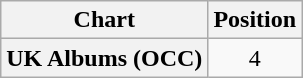<table class="wikitable plainrowheaders" style="text-align:center;">
<tr>
<th>Chart</th>
<th>Position</th>
</tr>
<tr>
<th scope="row">UK Albums (OCC)</th>
<td align="center">4</td>
</tr>
</table>
